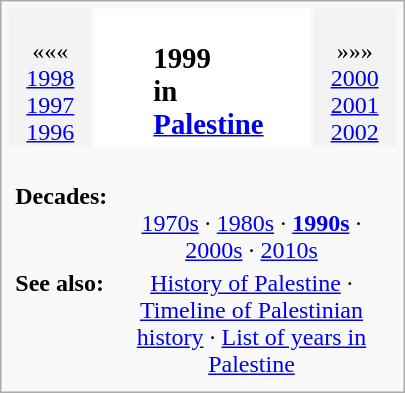<table class="infobox" style="text-align: center; width: 270px">
<tr>
<td style="background-color: #f3f3f3"><br>«««<br><a href='#'>1998</a><br><a href='#'>1997</a><br><a href='#'>1996</a></td>
<td style="background: white" align="center"><br><table style="background: inherit">
<tr valign="top">
<td align="center"><br><div></div></td>
<td align="center"><br><td><big><strong><span>1999</span><br>in<br><a href='#'>Palestine</a></strong></big></td></td>
</tr>
</table>
</td>
<td style="background-color: #f3f3f3"><br>»»»<br><a href='#'>2000</a><br><a href='#'>2001</a><br><a href='#'>2002</a></td>
</tr>
<tr valign="top">
<td colspan="3"><br><table style="width: 100%; border-width: 0; margin: 0; padding: 0; border-collapse: yes">
<tr valign="top">
<th style="text-align: left"><strong>Decades:</strong></th>
<td><br><div><a href='#'>1970s</a> · <a href='#'>1980s</a> · <strong><a href='#'>1990s</a></strong> · <a href='#'>2000s</a> · <a href='#'>2010s</a></div></td>
</tr>
<tr valign="top">
<th style="text-align: left"><strong>See also:</strong></th>
<td><a href='#'>History of Palestine</a> · <a href='#'>Timeline of Palestinian history</a> · <a href='#'>List of years in Palestine</a></td>
</tr>
</table>
</td>
</tr>
</table>
